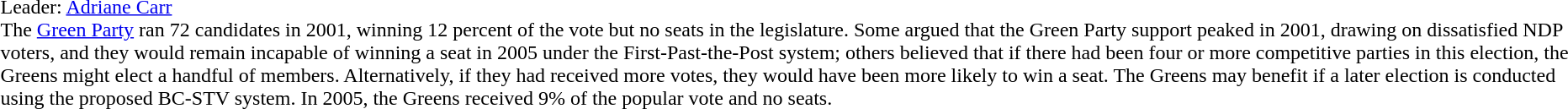<table>
<tr>
<td> </td>
<td><br>Leader: <a href='#'>Adriane Carr</a><br>The <a href='#'>Green Party</a> ran 72 candidates in 2001, winning 12 percent of the vote but no seats in the legislature.  Some argued that the Green Party support peaked in 2001, drawing on dissatisfied NDP voters, and they would remain incapable of winning a seat in 2005 under the First-Past-the-Post system; others believed that if there had been four or more competitive parties in this election, the Greens might elect a handful of members. Alternatively, if they had received more votes, they would have been more likely to win a seat. The Greens may benefit if a later election is conducted using the proposed BC-STV system.  In 2005, the Greens received 9% of the popular vote and no seats.</td>
</tr>
</table>
